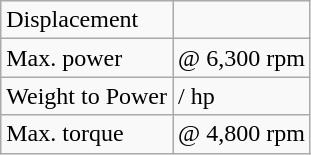<table class="wikitable">
<tr>
<td>Displacement</td>
<td></td>
</tr>
<tr>
<td>Max. power</td>
<td> @ 6,300 rpm</td>
</tr>
<tr>
<td>Weight to Power</td>
<td> / hp</td>
</tr>
<tr>
<td>Max. torque</td>
<td> @ 4,800 rpm</td>
</tr>
</table>
